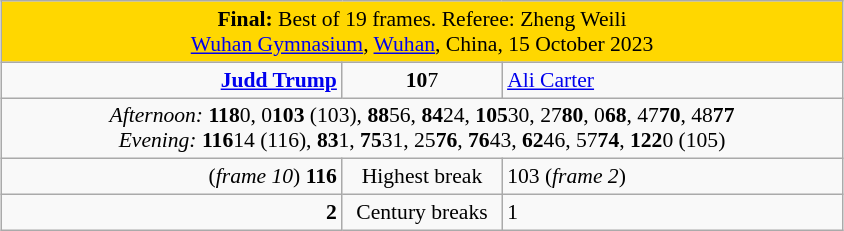<table class="wikitable" style="font-size: 90%; margin: 1em auto 1em auto;">
<tr>
<td colspan = "3" align="center" bgcolor="#ffd700"><strong>Final:</strong> Best of 19 frames. Referee: Zheng Weili<br><a href='#'>Wuhan Gymnasium</a>, <a href='#'>Wuhan</a>, China, 15 October 2023</td>
</tr>
<tr>
<td width="220" align="right"><strong><a href='#'>Judd Trump</a></strong> <br></td>
<td width="100" align="center"><strong>10</strong>7</td>
<td width="220"><a href='#'>Ali Carter</a> <br></td>
</tr>
<tr>
<td colspan="3" align="center" style="font-size: 100%"><em>Afternoon:</em> <strong>118</strong>0, 0<strong>103</strong> (103), <strong>88</strong>56, <strong>84</strong>24, <strong>105</strong>30, 27<strong>80</strong>, 0<strong>68</strong>, 47<strong>70</strong>, 48<strong>77</strong><br><em>Evening:</em> <strong>116</strong>14 (116), <strong>83</strong>1, <strong>75</strong>31, 25<strong>76</strong>, <strong>76</strong>43, <strong>62</strong>46, 57<strong>74</strong>, <strong>122</strong>0 (105)</td>
</tr>
<tr>
<td align="right">(<em>frame 10</em>) <strong>116</strong></td>
<td align="center">Highest break</td>
<td>103 (<em>frame 2</em>)</td>
</tr>
<tr>
<td align="right"><strong>2</strong></td>
<td align="center">Century breaks</td>
<td>1</td>
</tr>
</table>
